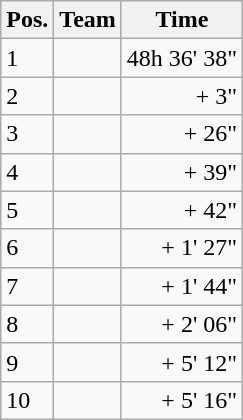<table class="wikitable">
<tr>
<th>Pos.</th>
<th>Team</th>
<th>Time</th>
</tr>
<tr>
<td>1</td>
<td></td>
<td align=right>48h 36' 38"</td>
</tr>
<tr>
<td>2</td>
<td></td>
<td align=right>+ 3"</td>
</tr>
<tr>
<td>3</td>
<td></td>
<td align=right>+ 26"</td>
</tr>
<tr>
<td>4</td>
<td></td>
<td align=right>+ 39"</td>
</tr>
<tr>
<td>5</td>
<td></td>
<td align=right>+ 42"</td>
</tr>
<tr>
<td>6</td>
<td></td>
<td align=right>+ 1' 27"</td>
</tr>
<tr>
<td>7</td>
<td></td>
<td align=right>+ 1' 44"</td>
</tr>
<tr>
<td>8</td>
<td></td>
<td align=right>+ 2' 06"</td>
</tr>
<tr>
<td>9</td>
<td></td>
<td align=right>+ 5' 12"</td>
</tr>
<tr>
<td>10</td>
<td></td>
<td align=right>+ 5' 16"</td>
</tr>
</table>
